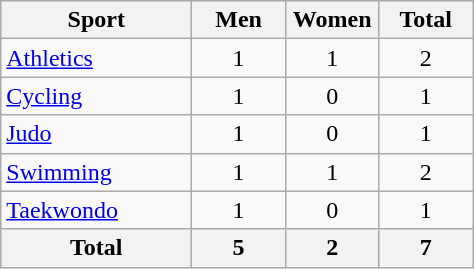<table class="wikitable sortable" style="text-align:center;">
<tr>
<th width=120>Sport</th>
<th width=55>Men</th>
<th width=55>Women</th>
<th width=55>Total</th>
</tr>
<tr>
<td align=left><a href='#'>Athletics</a></td>
<td>1</td>
<td>1</td>
<td>2</td>
</tr>
<tr>
<td align=left><a href='#'>Cycling</a></td>
<td>1</td>
<td>0</td>
<td>1</td>
</tr>
<tr>
<td align=left><a href='#'>Judo</a></td>
<td>1</td>
<td>0</td>
<td>1</td>
</tr>
<tr>
<td align=left><a href='#'>Swimming</a></td>
<td>1</td>
<td>1</td>
<td>2</td>
</tr>
<tr>
<td align=left><a href='#'>Taekwondo</a></td>
<td>1</td>
<td>0</td>
<td>1</td>
</tr>
<tr>
<th>Total</th>
<th>5</th>
<th>2</th>
<th>7</th>
</tr>
</table>
